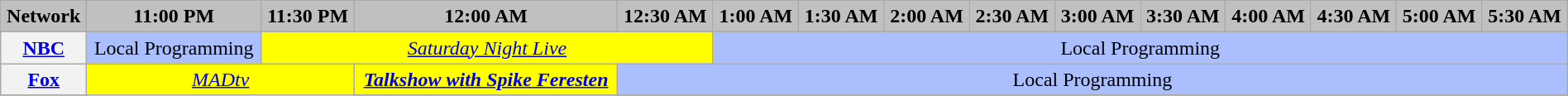<table class="wikitable" style="width:100%;margin-right:0;text-align:center">
<tr>
<th style="background-color:#C0C0C0;text-align:center" colspan="2">Network</th>
<th style="background-color:#C0C0C0;text-align:center">11:00 PM</th>
<th style="background-color:#C0C0C0;text-align:center">11:30 PM</th>
<th style="background-color:#C0C0C0;text-align:center">12:00 AM</th>
<th style="background-color:#C0C0C0;text-align:center">12:30 AM</th>
<th style="background-color:#C0C0C0;text-align:center">1:00 AM</th>
<th style="background-color:#C0C0C0;text-align:center">1:30 AM</th>
<th style="background-color:#C0C0C0;text-align:center">2:00 AM</th>
<th style="background-color:#C0C0C0;text-align:center">2:30 AM</th>
<th style="background-color:#C0C0C0;text-align:center">3:00 AM</th>
<th style="background-color:#C0C0C0;text-align:center">3:30 AM</th>
<th style="background-color:#C0C0C0;text-align:center">4:00 AM</th>
<th style="background-color:#C0C0C0;text-align:center">4:30 AM</th>
<th style="background-color:#C0C0C0;text-align:center">5:00 AM</th>
<th style="background-color:#C0C0C0;text-align:center">5:30 AM</th>
</tr>
<tr>
<th colspan="2"><a href='#'>NBC</a></th>
<td style="background:#abbfff">Local Programming</td>
<td colspan="3" style="background:yellow"><em><a href='#'>Saturday Night Live</a></em></td>
<td colspan="10" style="background:#abbfff">Local Programming</td>
</tr>
<tr>
<th colspan="2"><a href='#'>Fox</a></th>
<td colspan="2" rowspan="2" style="background:yellow"><em><a href='#'>MADtv</a></em></td>
<td colspan="1" style="background:yellow"><strong><em><a href='#'>Talkshow with Spike Feresten</a></em></strong></td>
<td colspan="11" rowspan="1" style="background:#abbfff">Local Programming</td>
</tr>
<tr>
</tr>
</table>
